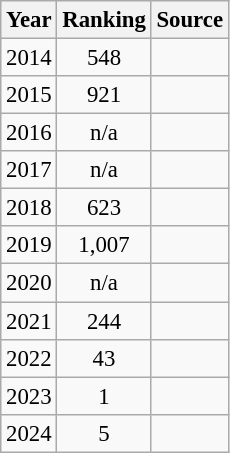<table class="wikitable" style="text-align:center; font-size: 95%;">
<tr>
<th>Year</th>
<th>Ranking</th>
<th>Source</th>
</tr>
<tr>
<td>2014</td>
<td>548</td>
<td></td>
</tr>
<tr>
<td>2015</td>
<td>921</td>
<td></td>
</tr>
<tr>
<td>2016</td>
<td>n/a</td>
<td></td>
</tr>
<tr>
<td>2017</td>
<td>n/a</td>
<td></td>
</tr>
<tr>
<td>2018</td>
<td>623</td>
<td></td>
</tr>
<tr>
<td>2019</td>
<td>1,007</td>
<td></td>
</tr>
<tr>
<td>2020</td>
<td>n/a</td>
<td></td>
</tr>
<tr>
<td>2021</td>
<td>244</td>
<td></td>
</tr>
<tr>
<td>2022</td>
<td>43</td>
<td></td>
</tr>
<tr>
<td>2023</td>
<td>1</td>
<td></td>
</tr>
<tr>
<td>2024</td>
<td>5</td>
<td></td>
</tr>
</table>
